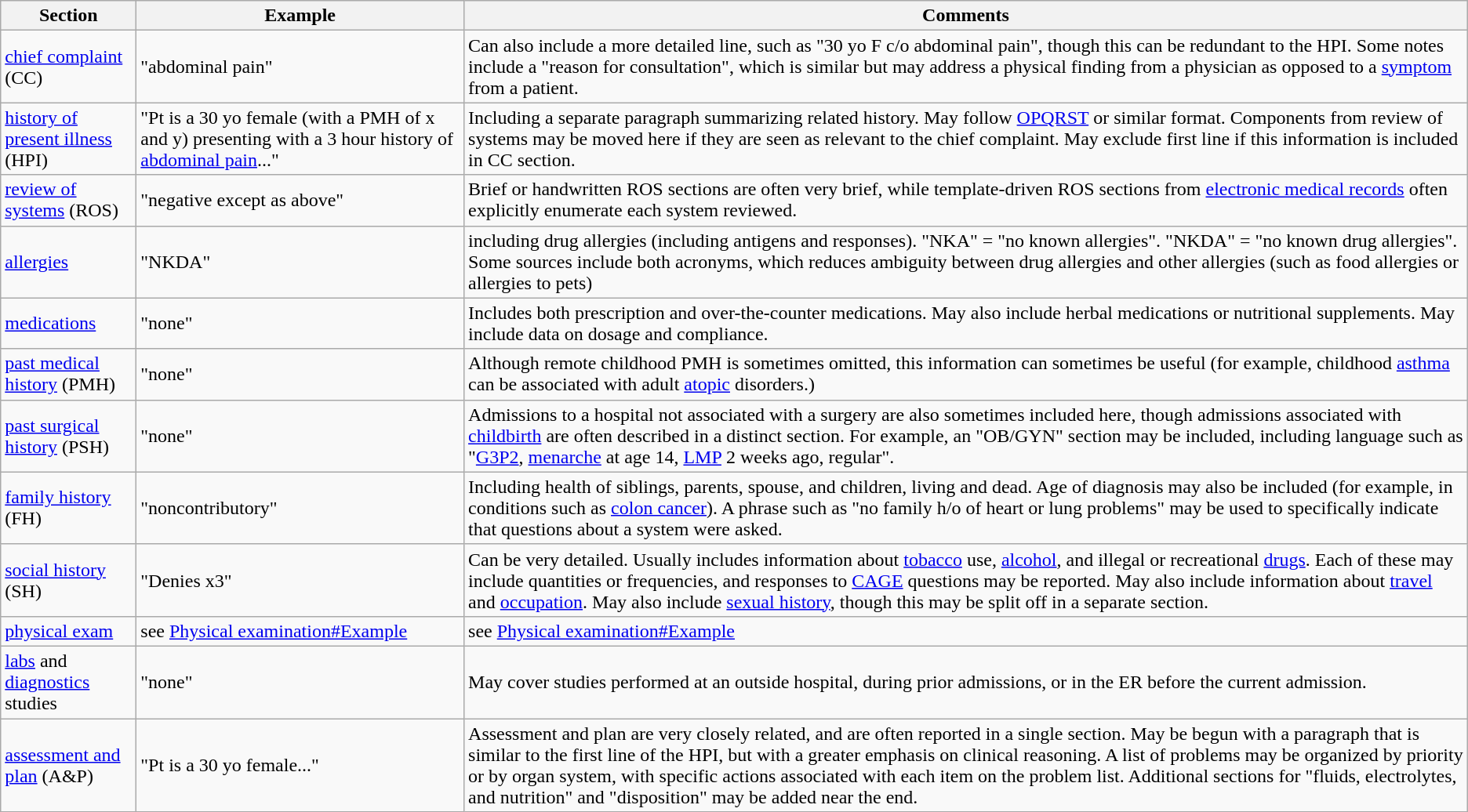<table class="wikitable">
<tr>
<th>Section</th>
<th>Example</th>
<th>Comments</th>
</tr>
<tr>
<td><a href='#'>chief complaint</a> (CC)</td>
<td>"abdominal pain"</td>
<td>Can also include a more detailed line, such as "30 yo F c/o abdominal pain", though this can be redundant to the HPI. Some notes include a "reason for consultation", which is similar but may address a physical finding from a physician as opposed to a <a href='#'>symptom</a> from a patient.</td>
</tr>
<tr>
<td><a href='#'>history of present illness</a> (HPI)</td>
<td>"Pt is a 30 yo female (with a PMH of x and y) presenting with a 3 hour history of <a href='#'>abdominal pain</a>..."</td>
<td>Including a separate paragraph summarizing related history. May follow <a href='#'>OPQRST</a> or similar format. Components from review of systems may be moved here if they are seen as relevant to the chief complaint. May exclude first line if this information is included in CC section.</td>
</tr>
<tr>
<td><a href='#'>review of systems</a> (ROS)</td>
<td>"negative except as above"</td>
<td>Brief or handwritten ROS sections are often very brief, while template-driven ROS sections from <a href='#'>electronic medical records</a> often explicitly enumerate each system reviewed.</td>
</tr>
<tr>
<td><a href='#'>allergies</a></td>
<td>"NKDA"</td>
<td>including drug allergies (including antigens and responses). "NKA" = "no known allergies". "NKDA" = "no known drug allergies". Some sources include both acronyms, which reduces ambiguity between drug allergies and other allergies (such as food allergies or allergies to pets)</td>
</tr>
<tr>
<td><a href='#'>medications</a></td>
<td>"none"</td>
<td>Includes both prescription and over-the-counter medications. May also include herbal medications or nutritional supplements. May include data on dosage and compliance.</td>
</tr>
<tr>
<td><a href='#'>past medical history</a> (PMH)</td>
<td>"none"</td>
<td>Although remote childhood PMH is sometimes omitted, this information can sometimes be useful (for example, childhood <a href='#'>asthma</a> can be associated with adult <a href='#'>atopic</a> disorders.)</td>
</tr>
<tr>
<td><a href='#'>past surgical history</a> (PSH)</td>
<td>"none"</td>
<td>Admissions to a hospital not associated with a surgery are also sometimes included here, though admissions associated with <a href='#'>childbirth</a> are often described in a distinct section. For example, an "OB/GYN" section may be included, including language such as "<a href='#'>G3P2</a>, <a href='#'>menarche</a> at age 14, <a href='#'>LMP</a> 2 weeks ago, regular".</td>
</tr>
<tr>
<td><a href='#'>family history</a> (FH)</td>
<td>"noncontributory"</td>
<td>Including health of siblings, parents, spouse, and children, living and dead. Age of diagnosis may also be included (for example, in conditions such as <a href='#'>colon cancer</a>). A phrase such as "no family h/o of heart or lung problems" may be used to specifically indicate that questions about a system were asked.</td>
</tr>
<tr>
<td><a href='#'>social history</a> (SH)</td>
<td>"Denies x3"</td>
<td>Can be very detailed. Usually includes information about <a href='#'>tobacco</a> use, <a href='#'>alcohol</a>, and illegal or recreational <a href='#'>drugs</a>. Each of these may include quantities or frequencies, and responses to <a href='#'>CAGE</a> questions may be reported. May also include information about <a href='#'>travel</a> and <a href='#'>occupation</a>. May also include <a href='#'>sexual history</a>, though this may be split off in a separate section.</td>
</tr>
<tr>
<td><a href='#'>physical exam</a></td>
<td>see <a href='#'>Physical examination#Example</a></td>
<td>see <a href='#'>Physical examination#Example</a></td>
</tr>
<tr>
<td><a href='#'>labs</a> and <a href='#'>diagnostics</a> studies</td>
<td>"none"</td>
<td>May cover studies performed at an outside hospital, during prior admissions, or in the ER before the current admission.</td>
</tr>
<tr>
<td><a href='#'>assessment and plan</a> (A&P)</td>
<td>"Pt is a 30 yo female..."</td>
<td>Assessment and plan are very closely related, and are often reported in a single section. May be begun with a paragraph that is similar to the first line of the HPI, but with a greater emphasis on clinical reasoning. A list of problems may be organized by priority or by organ system, with specific actions associated with each item on the problem list. Additional sections for "fluids, electrolytes, and nutrition" and "disposition" may be added near the end.</td>
</tr>
</table>
